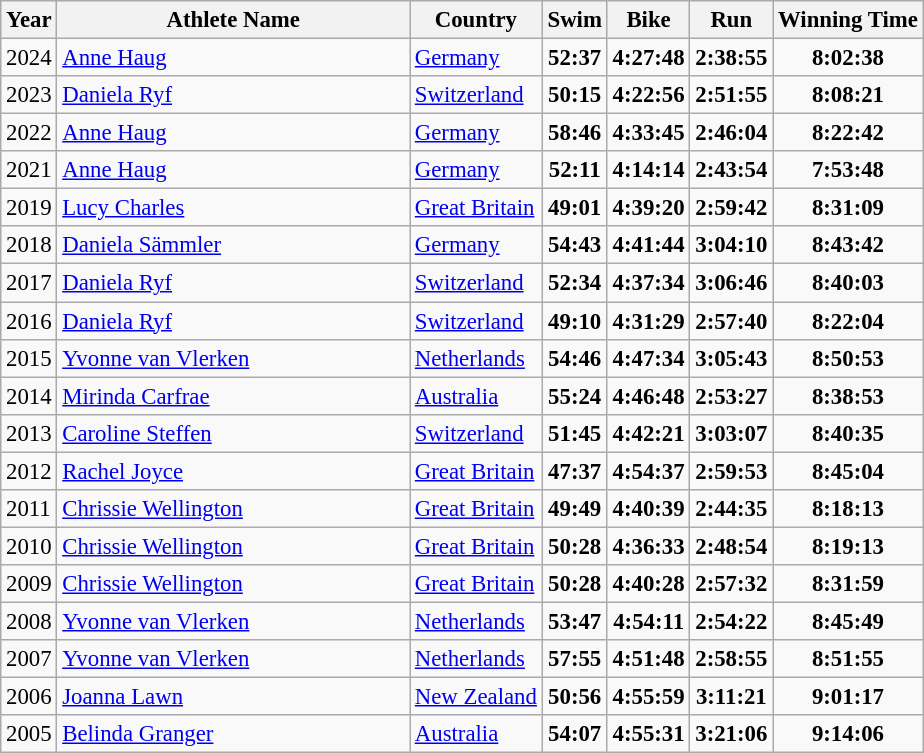<table class="wikitable" style="border-collapse: collapse; font-size: 95%;">
<tr>
<th>Year</th>
<th align="left" style="width: 15em">Athlete Name</th>
<th>Country</th>
<th>Swim</th>
<th>Bike</th>
<th>Run</th>
<th>Winning Time</th>
</tr>
<tr>
<td>2024</td>
<td><a href='#'>Anne Haug</a></td>
<td> <a href='#'>Germany</a></td>
<td align="center"><strong>52:37</strong></td>
<td align="center"><strong>4:27:48</strong></td>
<td align="center"><strong>2:38:55</strong></td>
<td align="center"><strong>8:02:38</strong></td>
</tr>
<tr>
<td>2023</td>
<td><a href='#'>Daniela Ryf</a></td>
<td> <a href='#'>Switzerland</a></td>
<td align="center"><strong>50:15</strong></td>
<td align="center"><strong>4:22:56</strong></td>
<td align="center"><strong>2:51:55</strong></td>
<td align="center"><strong>8:08:21</strong></td>
</tr>
<tr>
<td>2022</td>
<td><a href='#'>Anne Haug</a></td>
<td> <a href='#'>Germany</a></td>
<td align="center"><strong>58:46</strong></td>
<td align="center"><strong>4:33:45</strong></td>
<td align="center"><strong>2:46:04</strong></td>
<td align="center"><strong>8:22:42</strong></td>
</tr>
<tr>
<td>2021</td>
<td><a href='#'>Anne Haug</a></td>
<td> <a href='#'>Germany</a></td>
<td align="center"><strong>52:11</strong></td>
<td align="center"><strong>4:14:14</strong></td>
<td align="center"><strong>2:43:54</strong></td>
<td align="center"><strong>7:53:48</strong></td>
</tr>
<tr>
<td>2019</td>
<td><a href='#'>Lucy Charles</a></td>
<td> <a href='#'>Great Britain</a></td>
<td align="center"><strong>49:01</strong></td>
<td align="center"><strong>4:39:20</strong></td>
<td align="center"><strong>2:59:42</strong></td>
<td align="center"><strong>8:31:09</strong></td>
</tr>
<tr>
<td>2018</td>
<td><a href='#'>Daniela Sämmler</a></td>
<td> <a href='#'>Germany</a></td>
<td align="center"><strong>54:43</strong></td>
<td align="center"><strong>4:41:44</strong></td>
<td align="center"><strong>3:04:10</strong></td>
<td align="center"><strong>8:43:42</strong></td>
</tr>
<tr>
<td>2017</td>
<td><a href='#'>Daniela Ryf</a></td>
<td> <a href='#'>Switzerland</a></td>
<td align="center"><strong>52:34</strong></td>
<td align="center"><strong>4:37:34</strong></td>
<td align="center"><strong>3:06:46</strong></td>
<td align="center"><strong>8:40:03</strong></td>
</tr>
<tr>
<td>2016</td>
<td><a href='#'>Daniela Ryf</a></td>
<td> <a href='#'>Switzerland</a></td>
<td align="center"><strong>49:10</strong></td>
<td align="center"><strong>4:31:29</strong></td>
<td align="center"><strong>2:57:40</strong></td>
<td align="center"><strong>8:22:04</strong></td>
</tr>
<tr>
<td>2015</td>
<td><a href='#'>Yvonne van Vlerken</a></td>
<td> <a href='#'>Netherlands</a></td>
<td align="center"><strong>54:46</strong></td>
<td align="center"><strong>4:47:34</strong></td>
<td align="center"><strong>3:05:43</strong></td>
<td align="center"><strong>8:50:53</strong></td>
</tr>
<tr>
<td>2014</td>
<td><a href='#'>Mirinda Carfrae</a></td>
<td> <a href='#'>Australia</a></td>
<td align="center"><strong>55:24</strong></td>
<td align="center"><strong>4:46:48</strong></td>
<td align="center"><strong>2:53:27</strong></td>
<td align="center"><strong>8:38:53</strong></td>
</tr>
<tr>
<td>2013</td>
<td><a href='#'>Caroline Steffen</a></td>
<td> <a href='#'>Switzerland</a></td>
<td align="center"><strong>51:45</strong></td>
<td align="center"><strong>4:42:21</strong></td>
<td align="center"><strong>3:03:07</strong></td>
<td align="center"><strong>8:40:35</strong></td>
</tr>
<tr>
<td>2012</td>
<td><a href='#'>Rachel Joyce</a></td>
<td> <a href='#'>Great Britain</a></td>
<td align="center"><strong>47:37</strong></td>
<td align="center"><strong>4:54:37</strong></td>
<td align="center"><strong>2:59:53</strong></td>
<td align="center"><strong>8:45:04</strong></td>
</tr>
<tr>
<td>2011</td>
<td><a href='#'>Chrissie Wellington</a></td>
<td> <a href='#'>Great Britain</a></td>
<td align="center"><strong>49:49</strong></td>
<td align="center"><strong>4:40:39</strong></td>
<td align="center"><strong>2:44:35</strong></td>
<td align="center"><strong>8:18:13</strong></td>
</tr>
<tr>
<td>2010</td>
<td><a href='#'>Chrissie Wellington</a></td>
<td> <a href='#'>Great Britain</a></td>
<td align="center"><strong>50:28</strong></td>
<td align="center"><strong>4:36:33</strong></td>
<td align="center"><strong>2:48:54</strong></td>
<td align="center"><strong>8:19:13</strong></td>
</tr>
<tr>
<td>2009</td>
<td><a href='#'>Chrissie Wellington</a></td>
<td> <a href='#'>Great Britain</a></td>
<td align="center"><strong>50:28</strong></td>
<td align="center"><strong>4:40:28</strong></td>
<td align="center"><strong>2:57:32</strong></td>
<td align="center"><strong>8:31:59</strong></td>
</tr>
<tr>
<td>2008</td>
<td><a href='#'>Yvonne van Vlerken</a></td>
<td> <a href='#'>Netherlands</a></td>
<td align="center"><strong>53:47</strong></td>
<td align="center"><strong>4:54:11</strong></td>
<td align="center"><strong>2:54:22</strong></td>
<td align="center"><strong>8:45:49</strong></td>
</tr>
<tr>
<td>2007</td>
<td><a href='#'>Yvonne van Vlerken</a></td>
<td> <a href='#'>Netherlands</a></td>
<td align="center"><strong>57:55</strong></td>
<td align="center"><strong>4:51:48</strong></td>
<td align="center"><strong>2:58:55</strong></td>
<td align="center"><strong>8:51:55</strong></td>
</tr>
<tr>
<td>2006</td>
<td><a href='#'>Joanna Lawn</a></td>
<td> <a href='#'>New Zealand</a></td>
<td align="center"><strong>50:56</strong></td>
<td align="center"><strong>4:55:59</strong></td>
<td align="center"><strong>3:11:21</strong></td>
<td align="center"><strong>9:01:17</strong></td>
</tr>
<tr>
<td>2005</td>
<td><a href='#'>Belinda Granger</a></td>
<td> <a href='#'>Australia</a></td>
<td align="center"><strong>54:07</strong></td>
<td align="center"><strong>4:55:31</strong></td>
<td align="center"><strong>3:21:06</strong></td>
<td align="center"><strong>9:14:06</strong></td>
</tr>
</table>
